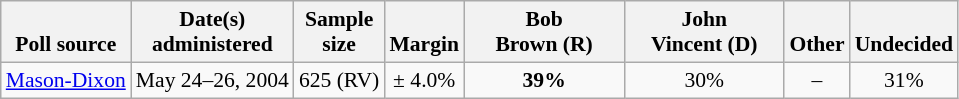<table class="wikitable" style="font-size:90%;text-align:center;">
<tr valign=bottom>
<th>Poll source</th>
<th>Date(s)<br>administered</th>
<th>Sample<br>size</th>
<th>Margin<br></th>
<th style="width:100px;">Bob<br>Brown (R)</th>
<th style="width:100px;">John<br>Vincent (D)</th>
<th>Other</th>
<th>Undecided</th>
</tr>
<tr>
<td style="text-align:left;"><a href='#'>Mason-Dixon</a></td>
<td>May 24–26, 2004</td>
<td>625 (RV)</td>
<td>± 4.0%</td>
<td><strong>39%</strong></td>
<td>30%</td>
<td>–</td>
<td>31%</td>
</tr>
</table>
